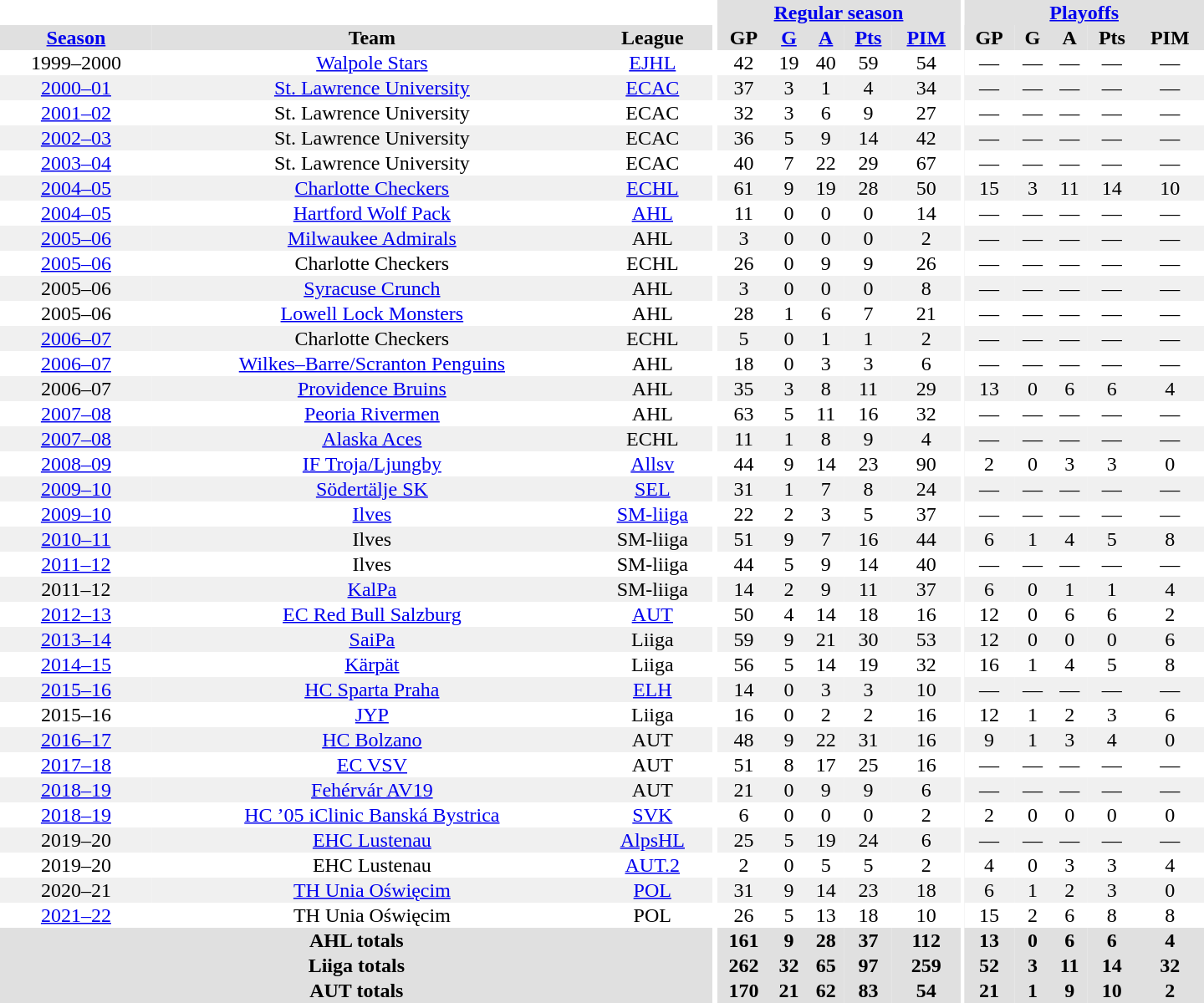<table border="0" cellpadding="1" cellspacing="0" style="text-align:center; width:60em">
<tr bgcolor="#e0e0e0">
<th colspan="3" bgcolor="#ffffff"></th>
<th rowspan="99" bgcolor="#ffffff"></th>
<th colspan="5"><a href='#'>Regular season</a></th>
<th rowspan="99" bgcolor="#ffffff"></th>
<th colspan="5"><a href='#'>Playoffs</a></th>
</tr>
<tr bgcolor="#e0e0e0">
<th><a href='#'>Season</a></th>
<th>Team</th>
<th>League</th>
<th>GP</th>
<th><a href='#'>G</a></th>
<th><a href='#'>A</a></th>
<th><a href='#'>Pts</a></th>
<th><a href='#'>PIM</a></th>
<th>GP</th>
<th>G</th>
<th>A</th>
<th>Pts</th>
<th>PIM</th>
</tr>
<tr>
<td>1999–2000</td>
<td><a href='#'>Walpole Stars</a></td>
<td><a href='#'>EJHL</a></td>
<td>42</td>
<td>19</td>
<td>40</td>
<td>59</td>
<td>54</td>
<td>—</td>
<td>—</td>
<td>—</td>
<td>—</td>
<td>—</td>
</tr>
<tr bgcolor="#f0f0f0">
<td><a href='#'>2000–01</a></td>
<td><a href='#'>St. Lawrence University</a></td>
<td><a href='#'>ECAC</a></td>
<td>37</td>
<td>3</td>
<td>1</td>
<td>4</td>
<td>34</td>
<td>—</td>
<td>—</td>
<td>—</td>
<td>—</td>
<td>—</td>
</tr>
<tr>
<td><a href='#'>2001–02</a></td>
<td>St. Lawrence University</td>
<td>ECAC</td>
<td>32</td>
<td>3</td>
<td>6</td>
<td>9</td>
<td>27</td>
<td>—</td>
<td>—</td>
<td>—</td>
<td>—</td>
<td>—</td>
</tr>
<tr bgcolor="#f0f0f0">
<td><a href='#'>2002–03</a></td>
<td>St. Lawrence University</td>
<td>ECAC</td>
<td>36</td>
<td>5</td>
<td>9</td>
<td>14</td>
<td>42</td>
<td>—</td>
<td>—</td>
<td>—</td>
<td>—</td>
<td>—</td>
</tr>
<tr>
<td><a href='#'>2003–04</a></td>
<td>St. Lawrence University</td>
<td>ECAC</td>
<td>40</td>
<td>7</td>
<td>22</td>
<td>29</td>
<td>67</td>
<td>—</td>
<td>—</td>
<td>—</td>
<td>—</td>
<td>—</td>
</tr>
<tr bgcolor="#f0f0f0">
<td><a href='#'>2004–05</a></td>
<td><a href='#'>Charlotte Checkers</a></td>
<td><a href='#'>ECHL</a></td>
<td>61</td>
<td>9</td>
<td>19</td>
<td>28</td>
<td>50</td>
<td>15</td>
<td>3</td>
<td>11</td>
<td>14</td>
<td>10</td>
</tr>
<tr>
<td><a href='#'>2004–05</a></td>
<td><a href='#'>Hartford Wolf Pack</a></td>
<td><a href='#'>AHL</a></td>
<td>11</td>
<td>0</td>
<td>0</td>
<td>0</td>
<td>14</td>
<td>—</td>
<td>—</td>
<td>—</td>
<td>—</td>
<td>—</td>
</tr>
<tr bgcolor="#f0f0f0">
<td><a href='#'>2005–06</a></td>
<td><a href='#'>Milwaukee Admirals</a></td>
<td>AHL</td>
<td>3</td>
<td>0</td>
<td>0</td>
<td>0</td>
<td>2</td>
<td>—</td>
<td>—</td>
<td>—</td>
<td>—</td>
<td>—</td>
</tr>
<tr>
<td><a href='#'>2005–06</a></td>
<td>Charlotte Checkers</td>
<td>ECHL</td>
<td>26</td>
<td>0</td>
<td>9</td>
<td>9</td>
<td>26</td>
<td>—</td>
<td>—</td>
<td>—</td>
<td>—</td>
<td>—</td>
</tr>
<tr bgcolor="#f0f0f0">
<td>2005–06</td>
<td><a href='#'>Syracuse Crunch</a></td>
<td>AHL</td>
<td>3</td>
<td>0</td>
<td>0</td>
<td>0</td>
<td>8</td>
<td>—</td>
<td>—</td>
<td>—</td>
<td>—</td>
<td>—</td>
</tr>
<tr>
<td>2005–06</td>
<td><a href='#'>Lowell Lock Monsters</a></td>
<td>AHL</td>
<td>28</td>
<td>1</td>
<td>6</td>
<td>7</td>
<td>21</td>
<td>—</td>
<td>—</td>
<td>—</td>
<td>—</td>
<td>—</td>
</tr>
<tr bgcolor="#f0f0f0">
<td><a href='#'>2006–07</a></td>
<td>Charlotte Checkers</td>
<td>ECHL</td>
<td>5</td>
<td>0</td>
<td>1</td>
<td>1</td>
<td>2</td>
<td>—</td>
<td>—</td>
<td>—</td>
<td>—</td>
<td>—</td>
</tr>
<tr>
<td><a href='#'>2006–07</a></td>
<td><a href='#'>Wilkes–Barre/Scranton Penguins</a></td>
<td>AHL</td>
<td>18</td>
<td>0</td>
<td>3</td>
<td>3</td>
<td>6</td>
<td>—</td>
<td>—</td>
<td>—</td>
<td>—</td>
<td>—</td>
</tr>
<tr bgcolor="#f0f0f0">
<td>2006–07</td>
<td><a href='#'>Providence Bruins</a></td>
<td>AHL</td>
<td>35</td>
<td>3</td>
<td>8</td>
<td>11</td>
<td>29</td>
<td>13</td>
<td>0</td>
<td>6</td>
<td>6</td>
<td>4</td>
</tr>
<tr>
<td><a href='#'>2007–08</a></td>
<td><a href='#'>Peoria Rivermen</a></td>
<td>AHL</td>
<td>63</td>
<td>5</td>
<td>11</td>
<td>16</td>
<td>32</td>
<td>—</td>
<td>—</td>
<td>—</td>
<td>—</td>
<td>—</td>
</tr>
<tr bgcolor="#f0f0f0">
<td><a href='#'>2007–08</a></td>
<td><a href='#'>Alaska Aces</a></td>
<td>ECHL</td>
<td>11</td>
<td>1</td>
<td>8</td>
<td>9</td>
<td>4</td>
<td>—</td>
<td>—</td>
<td>—</td>
<td>—</td>
<td>—</td>
</tr>
<tr>
<td><a href='#'>2008–09</a></td>
<td><a href='#'>IF Troja/Ljungby</a></td>
<td><a href='#'>Allsv</a></td>
<td>44</td>
<td>9</td>
<td>14</td>
<td>23</td>
<td>90</td>
<td>2</td>
<td>0</td>
<td>3</td>
<td>3</td>
<td>0</td>
</tr>
<tr bgcolor="#f0f0f0">
<td><a href='#'>2009–10</a></td>
<td><a href='#'>Södertälje SK</a></td>
<td><a href='#'>SEL</a></td>
<td>31</td>
<td>1</td>
<td>7</td>
<td>8</td>
<td>24</td>
<td>—</td>
<td>—</td>
<td>—</td>
<td>—</td>
<td>—</td>
</tr>
<tr>
<td><a href='#'>2009–10</a></td>
<td><a href='#'>Ilves</a></td>
<td><a href='#'>SM-liiga</a></td>
<td>22</td>
<td>2</td>
<td>3</td>
<td>5</td>
<td>37</td>
<td>—</td>
<td>—</td>
<td>—</td>
<td>—</td>
<td>—</td>
</tr>
<tr bgcolor="#f0f0f0">
<td><a href='#'>2010–11</a></td>
<td>Ilves</td>
<td>SM-liiga</td>
<td>51</td>
<td>9</td>
<td>7</td>
<td>16</td>
<td>44</td>
<td>6</td>
<td>1</td>
<td>4</td>
<td>5</td>
<td>8</td>
</tr>
<tr>
<td><a href='#'>2011–12</a></td>
<td>Ilves</td>
<td>SM-liiga</td>
<td>44</td>
<td>5</td>
<td>9</td>
<td>14</td>
<td>40</td>
<td>—</td>
<td>—</td>
<td>—</td>
<td>—</td>
<td>—</td>
</tr>
<tr bgcolor="#f0f0f0">
<td>2011–12</td>
<td><a href='#'>KalPa</a></td>
<td>SM-liiga</td>
<td>14</td>
<td>2</td>
<td>9</td>
<td>11</td>
<td>37</td>
<td>6</td>
<td>0</td>
<td>1</td>
<td>1</td>
<td>4</td>
</tr>
<tr>
<td><a href='#'>2012–13</a></td>
<td><a href='#'>EC Red Bull Salzburg</a></td>
<td><a href='#'>AUT</a></td>
<td>50</td>
<td>4</td>
<td>14</td>
<td>18</td>
<td>16</td>
<td>12</td>
<td>0</td>
<td>6</td>
<td>6</td>
<td>2</td>
</tr>
<tr bgcolor="#f0f0f0">
<td><a href='#'>2013–14</a></td>
<td><a href='#'>SaiPa</a></td>
<td>Liiga</td>
<td>59</td>
<td>9</td>
<td>21</td>
<td>30</td>
<td>53</td>
<td>12</td>
<td>0</td>
<td>0</td>
<td>0</td>
<td>6</td>
</tr>
<tr>
<td><a href='#'>2014–15</a></td>
<td><a href='#'>Kärpät</a></td>
<td>Liiga</td>
<td>56</td>
<td>5</td>
<td>14</td>
<td>19</td>
<td>32</td>
<td>16</td>
<td>1</td>
<td>4</td>
<td>5</td>
<td>8</td>
</tr>
<tr bgcolor="#f0f0f0">
<td><a href='#'>2015–16</a></td>
<td><a href='#'>HC Sparta Praha</a></td>
<td><a href='#'>ELH</a></td>
<td>14</td>
<td>0</td>
<td>3</td>
<td>3</td>
<td>10</td>
<td>—</td>
<td>—</td>
<td>—</td>
<td>—</td>
<td>—</td>
</tr>
<tr>
<td>2015–16</td>
<td><a href='#'>JYP</a></td>
<td>Liiga</td>
<td>16</td>
<td>0</td>
<td>2</td>
<td>2</td>
<td>16</td>
<td>12</td>
<td>1</td>
<td>2</td>
<td>3</td>
<td>6</td>
</tr>
<tr bgcolor="#f0f0f0">
<td><a href='#'>2016–17</a></td>
<td><a href='#'>HC Bolzano</a></td>
<td>AUT</td>
<td>48</td>
<td>9</td>
<td>22</td>
<td>31</td>
<td>16</td>
<td>9</td>
<td>1</td>
<td>3</td>
<td>4</td>
<td>0</td>
</tr>
<tr>
<td><a href='#'>2017–18</a></td>
<td><a href='#'>EC VSV</a></td>
<td>AUT</td>
<td>51</td>
<td>8</td>
<td>17</td>
<td>25</td>
<td>16</td>
<td>—</td>
<td>—</td>
<td>—</td>
<td>—</td>
<td>—</td>
</tr>
<tr bgcolor="#f0f0f0">
<td><a href='#'>2018–19</a></td>
<td><a href='#'>Fehérvár AV19</a></td>
<td>AUT</td>
<td>21</td>
<td>0</td>
<td>9</td>
<td>9</td>
<td>6</td>
<td>—</td>
<td>—</td>
<td>—</td>
<td>—</td>
<td>—</td>
</tr>
<tr>
<td><a href='#'>2018–19</a></td>
<td><a href='#'>HC ’05 iClinic Banská Bystrica</a></td>
<td><a href='#'>SVK</a></td>
<td>6</td>
<td>0</td>
<td>0</td>
<td>0</td>
<td>2</td>
<td>2</td>
<td>0</td>
<td>0</td>
<td>0</td>
<td>0</td>
</tr>
<tr bgcolor="#f0f0f0">
<td>2019–20</td>
<td><a href='#'>EHC Lustenau</a></td>
<td><a href='#'>AlpsHL</a></td>
<td>25</td>
<td>5</td>
<td>19</td>
<td>24</td>
<td>6</td>
<td>—</td>
<td>—</td>
<td>—</td>
<td>—</td>
<td>—</td>
</tr>
<tr>
<td>2019–20</td>
<td>EHC Lustenau</td>
<td><a href='#'>AUT.2</a></td>
<td>2</td>
<td>0</td>
<td>5</td>
<td>5</td>
<td>2</td>
<td>4</td>
<td>0</td>
<td>3</td>
<td>3</td>
<td>4</td>
</tr>
<tr bgcolor="#f0f0f0">
<td>2020–21</td>
<td><a href='#'>TH Unia Oświęcim</a></td>
<td><a href='#'>POL</a></td>
<td>31</td>
<td>9</td>
<td>14</td>
<td>23</td>
<td>18</td>
<td>6</td>
<td>1</td>
<td>2</td>
<td>3</td>
<td>0</td>
</tr>
<tr>
<td><a href='#'>2021–22</a></td>
<td>TH Unia Oświęcim</td>
<td>POL</td>
<td>26</td>
<td>5</td>
<td>13</td>
<td>18</td>
<td>10</td>
<td>15</td>
<td>2</td>
<td>6</td>
<td>8</td>
<td>8</td>
</tr>
<tr bgcolor="#e0e0e0">
<th colspan="3">AHL totals</th>
<th>161</th>
<th>9</th>
<th>28</th>
<th>37</th>
<th>112</th>
<th>13</th>
<th>0</th>
<th>6</th>
<th>6</th>
<th>4</th>
</tr>
<tr bgcolor="#e0e0e0">
<th colspan="3">Liiga totals</th>
<th>262</th>
<th>32</th>
<th>65</th>
<th>97</th>
<th>259</th>
<th>52</th>
<th>3</th>
<th>11</th>
<th>14</th>
<th>32</th>
</tr>
<tr bgcolor="#e0e0e0">
<th colspan="3">AUT totals</th>
<th>170</th>
<th>21</th>
<th>62</th>
<th>83</th>
<th>54</th>
<th>21</th>
<th>1</th>
<th>9</th>
<th>10</th>
<th>2</th>
</tr>
</table>
